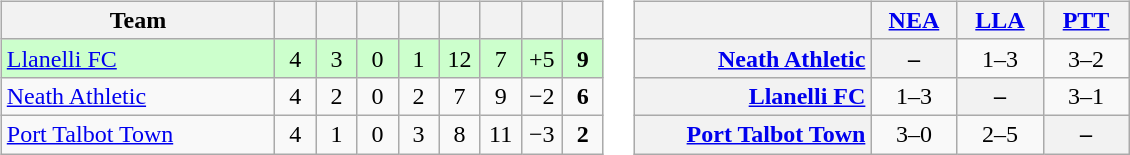<table>
<tr>
<td><br><table class="wikitable" style="text-align: center;">
<tr>
<th width=175>Team</th>
<th width=20></th>
<th width=20></th>
<th width=20></th>
<th width=20></th>
<th width=20></th>
<th width=20></th>
<th width=20></th>
<th width=20></th>
</tr>
<tr bgcolor="#ccffcc">
<td align=left><a href='#'>Llanelli FC</a></td>
<td>4</td>
<td>3</td>
<td>0</td>
<td>1</td>
<td>12</td>
<td>7</td>
<td>+5</td>
<td><strong>9</strong></td>
</tr>
<tr>
<td align=left><a href='#'>Neath Athletic</a></td>
<td>4</td>
<td>2</td>
<td>0</td>
<td>2</td>
<td>7</td>
<td>9</td>
<td>−2</td>
<td><strong>6</strong></td>
</tr>
<tr>
<td align=left><a href='#'>Port Talbot Town</a></td>
<td>4</td>
<td>1</td>
<td>0</td>
<td>3</td>
<td>8</td>
<td>11</td>
<td>−3</td>
<td><strong>2</strong></td>
</tr>
</table>
</td>
<td><br><table class="wikitable" style="text-align:center">
<tr>
<th width="150"> </th>
<th width="50"><a href='#'>NEA</a></th>
<th width="50"><a href='#'>LLA</a></th>
<th width="50"><a href='#'>PTT</a></th>
</tr>
<tr>
<th style="text-align:right;"><a href='#'>Neath Athletic</a></th>
<th>–</th>
<td title="Neath Athletic v Llanelli FC">1–3</td>
<td title="Neath Athletic v Port Talbot Town">3–2</td>
</tr>
<tr>
<th style="text-align:right;"><a href='#'>Llanelli FC</a></th>
<td title="Llanelli FC v Neath Athletic">1–3</td>
<th>–</th>
<td title="Llanelli FC v Port Talbot Town">3–1</td>
</tr>
<tr>
<th style="text-align:right;"><a href='#'>Port Talbot Town</a></th>
<td title="Port Talbot Town v Neath Athletic">3–0</td>
<td title="Port Talbot Town v Llanelli FC">2–5</td>
<th>–</th>
</tr>
</table>
</td>
</tr>
</table>
